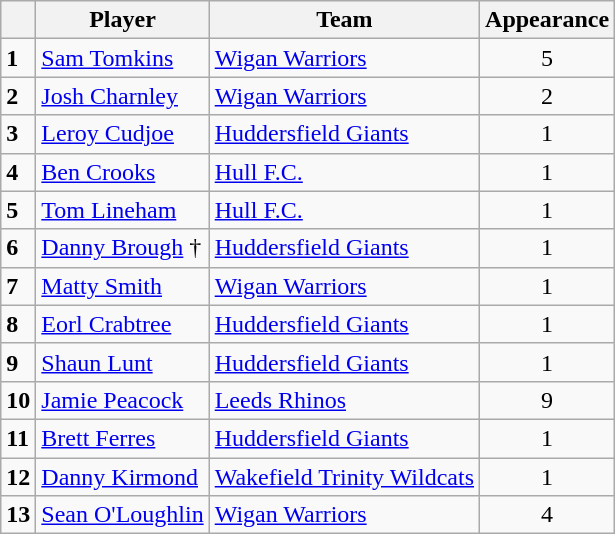<table class="wikitable">
<tr>
<th></th>
<th>Player</th>
<th>Team</th>
<th>Appearance</th>
</tr>
<tr>
<td><strong>1</strong></td>
<td> <a href='#'>Sam Tomkins</a></td>
<td> <a href='#'>Wigan Warriors</a></td>
<td style="text-align:center;">5</td>
</tr>
<tr>
<td><strong>2</strong></td>
<td> <a href='#'>Josh Charnley</a></td>
<td> <a href='#'>Wigan Warriors</a></td>
<td style="text-align:center;">2</td>
</tr>
<tr>
<td><strong>3</strong></td>
<td> <a href='#'>Leroy Cudjoe</a></td>
<td> <a href='#'>Huddersfield Giants</a></td>
<td style="text-align:center;">1</td>
</tr>
<tr>
<td><strong>4</strong></td>
<td> <a href='#'>Ben Crooks</a></td>
<td> <a href='#'>Hull F.C.</a></td>
<td style="text-align:center;">1</td>
</tr>
<tr>
<td><strong>5</strong></td>
<td> <a href='#'>Tom Lineham</a></td>
<td> <a href='#'>Hull F.C.</a></td>
<td style="text-align:center;">1</td>
</tr>
<tr>
<td><strong>6</strong></td>
<td> <a href='#'>Danny Brough</a> †</td>
<td> <a href='#'>Huddersfield Giants</a></td>
<td style="text-align:center;">1</td>
</tr>
<tr>
<td><strong>7</strong></td>
<td> <a href='#'>Matty Smith</a></td>
<td> <a href='#'>Wigan Warriors</a></td>
<td style="text-align:center;">1</td>
</tr>
<tr>
<td><strong>8</strong></td>
<td> <a href='#'>Eorl Crabtree</a></td>
<td> <a href='#'>Huddersfield Giants</a></td>
<td style="text-align:center;">1</td>
</tr>
<tr>
<td><strong>9</strong></td>
<td> <a href='#'>Shaun Lunt</a></td>
<td> <a href='#'>Huddersfield Giants</a></td>
<td style="text-align:center;">1</td>
</tr>
<tr>
<td><strong>10</strong></td>
<td> <a href='#'>Jamie Peacock</a></td>
<td> <a href='#'>Leeds Rhinos</a></td>
<td style="text-align:center;">9</td>
</tr>
<tr>
<td><strong>11</strong></td>
<td> <a href='#'>Brett Ferres</a></td>
<td> <a href='#'>Huddersfield Giants</a></td>
<td style="text-align:center;">1</td>
</tr>
<tr>
<td><strong>12</strong></td>
<td> <a href='#'>Danny Kirmond</a></td>
<td> <a href='#'>Wakefield Trinity Wildcats</a></td>
<td style="text-align:center;">1</td>
</tr>
<tr>
<td><strong>13</strong></td>
<td> <a href='#'>Sean O'Loughlin</a></td>
<td> <a href='#'>Wigan Warriors</a></td>
<td style="text-align:center;">4</td>
</tr>
</table>
